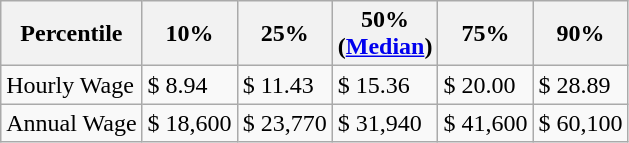<table class=wikitable>
<tr>
<th>Percentile</th>
<th>10%</th>
<th>25%</th>
<th>50%<br>(<a href='#'>Median</a>)</th>
<th>75%</th>
<th>90%</th>
</tr>
<tr>
<td>Hourly Wage</td>
<td>$   8.94</td>
<td>$  11.43</td>
<td>$  15.36</td>
<td>$  20.00</td>
<td>$  28.89</td>
</tr>
<tr>
<td>Annual Wage</td>
<td>$     18,600</td>
<td>$     23,770</td>
<td>$     31,940</td>
<td>$     41,600</td>
<td>$     60,100</td>
</tr>
</table>
